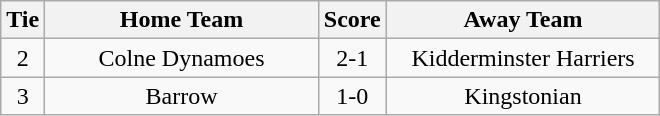<table class="wikitable" style="text-align:center;">
<tr>
<th width=20>Tie</th>
<th width=175>Home Team</th>
<th width=20>Score</th>
<th width=175>Away Team</th>
</tr>
<tr>
<td>2</td>
<td>Colne Dynamoes</td>
<td>2-1</td>
<td>Kidderminster Harriers</td>
</tr>
<tr>
<td>3</td>
<td>Barrow</td>
<td>1-0</td>
<td>Kingstonian</td>
</tr>
</table>
